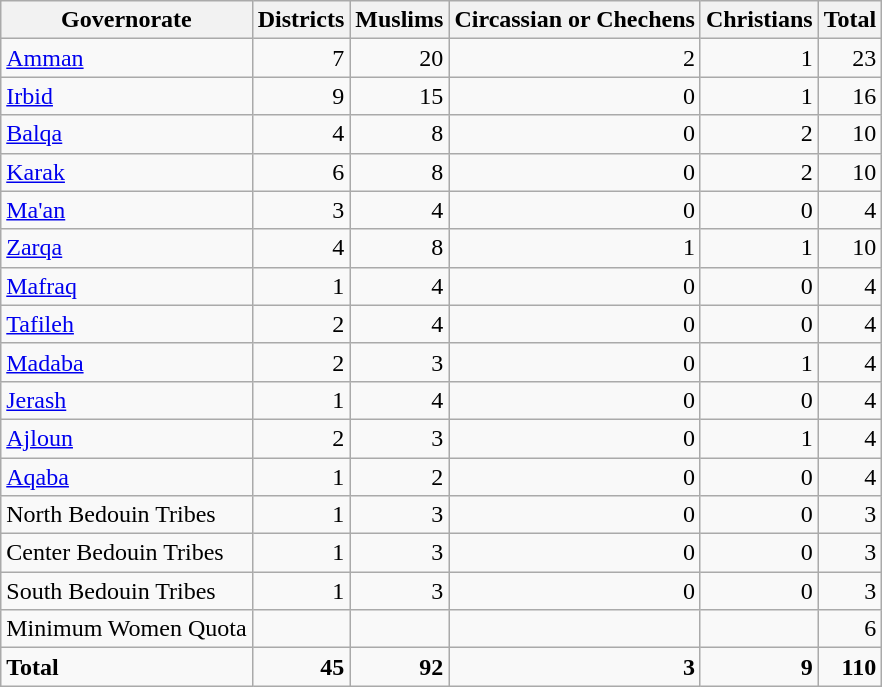<table class=wikitable style=text-align:right>
<tr>
<th>Governorate</th>
<th>Districts</th>
<th>Muslims</th>
<th>Circassian or Chechens</th>
<th>Christians</th>
<th>Total</th>
</tr>
<tr>
<td align=left><a href='#'>Amman</a></td>
<td>7</td>
<td>20</td>
<td>2</td>
<td>1</td>
<td>23</td>
</tr>
<tr>
<td align=left><a href='#'>Irbid</a></td>
<td>9</td>
<td>15</td>
<td>0</td>
<td>1</td>
<td>16</td>
</tr>
<tr>
<td align=left><a href='#'>Balqa</a></td>
<td>4</td>
<td>8</td>
<td>0</td>
<td>2</td>
<td>10</td>
</tr>
<tr>
<td align=left><a href='#'>Karak</a></td>
<td>6</td>
<td>8</td>
<td>0</td>
<td>2</td>
<td>10</td>
</tr>
<tr>
<td align=left><a href='#'>Ma'an</a></td>
<td>3</td>
<td>4</td>
<td>0</td>
<td>0</td>
<td>4</td>
</tr>
<tr>
<td align=left><a href='#'>Zarqa</a></td>
<td>4</td>
<td>8</td>
<td>1</td>
<td>1</td>
<td>10</td>
</tr>
<tr>
<td align=left><a href='#'>Mafraq</a></td>
<td>1</td>
<td>4</td>
<td>0</td>
<td>0</td>
<td>4</td>
</tr>
<tr>
<td align=left><a href='#'>Tafileh</a></td>
<td>2</td>
<td>4</td>
<td>0</td>
<td>0</td>
<td>4</td>
</tr>
<tr>
<td align=left><a href='#'>Madaba</a></td>
<td>2</td>
<td>3</td>
<td>0</td>
<td>1</td>
<td>4</td>
</tr>
<tr>
<td align=left><a href='#'>Jerash</a></td>
<td>1</td>
<td>4</td>
<td>0</td>
<td>0</td>
<td>4</td>
</tr>
<tr>
<td align=left><a href='#'>Ajloun</a></td>
<td>2</td>
<td>3</td>
<td>0</td>
<td>1</td>
<td>4</td>
</tr>
<tr>
<td align=left><a href='#'>Aqaba</a></td>
<td>1</td>
<td>2</td>
<td>0</td>
<td>0</td>
<td>4</td>
</tr>
<tr>
<td align=left>North Bedouin Tribes</td>
<td>1</td>
<td>3</td>
<td>0</td>
<td>0</td>
<td>3</td>
</tr>
<tr>
<td align=left>Center Bedouin Tribes</td>
<td>1</td>
<td>3</td>
<td>0</td>
<td>0</td>
<td>3</td>
</tr>
<tr>
<td align=left>South Bedouin Tribes</td>
<td>1</td>
<td>3</td>
<td>0</td>
<td>0</td>
<td>3</td>
</tr>
<tr>
<td align=left>Minimum Women Quota</td>
<td></td>
<td></td>
<td></td>
<td></td>
<td>6</td>
</tr>
<tr style=font-weight:bold>
<td align=left>Total</td>
<td>45</td>
<td>92</td>
<td>3</td>
<td>9</td>
<td>110</td>
</tr>
</table>
